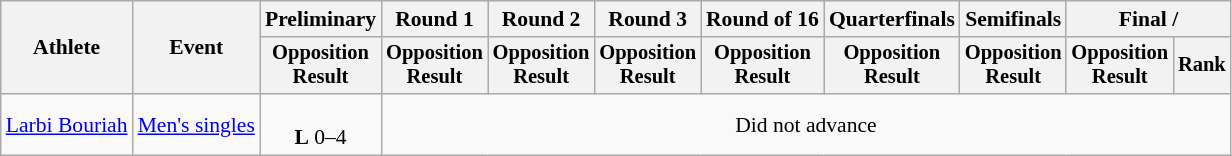<table class="wikitable" style="font-size:90%;">
<tr>
<th rowspan=2>Athlete</th>
<th rowspan=2>Event</th>
<th>Preliminary</th>
<th>Round 1</th>
<th>Round 2</th>
<th>Round 3</th>
<th>Round of 16</th>
<th>Quarterfinals</th>
<th>Semifinals</th>
<th colspan=2>Final / </th>
</tr>
<tr style="font-size:95%">
<th>Opposition<br>Result</th>
<th>Opposition<br>Result</th>
<th>Opposition<br>Result</th>
<th>Opposition<br>Result</th>
<th>Opposition<br>Result</th>
<th>Opposition<br>Result</th>
<th>Opposition<br>Result</th>
<th>Opposition<br>Result</th>
<th>Rank</th>
</tr>
<tr align=center>
<td align=left><a href='#'>Larbi Bouriah</a></td>
<td align=left><a href='#'>Men's singles</a></td>
<td><br><strong>L</strong> 0–4</td>
<td colspan=8>Did not advance</td>
</tr>
</table>
